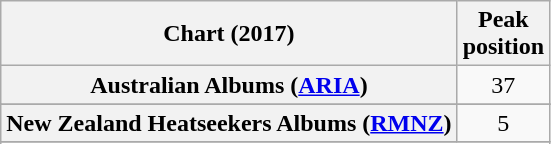<table class="wikitable sortable plainrowheaders" style="text-align:center">
<tr>
<th scope="col">Chart (2017)</th>
<th scope="col">Peak<br> position</th>
</tr>
<tr>
<th scope="row">Australian Albums (<a href='#'>ARIA</a>)</th>
<td>37</td>
</tr>
<tr>
</tr>
<tr>
</tr>
<tr>
</tr>
<tr>
</tr>
<tr>
</tr>
<tr>
<th scope="row">New Zealand Heatseekers Albums (<a href='#'>RMNZ</a>)</th>
<td>5</td>
</tr>
<tr>
</tr>
<tr>
</tr>
<tr>
</tr>
<tr>
</tr>
<tr>
</tr>
<tr>
</tr>
</table>
